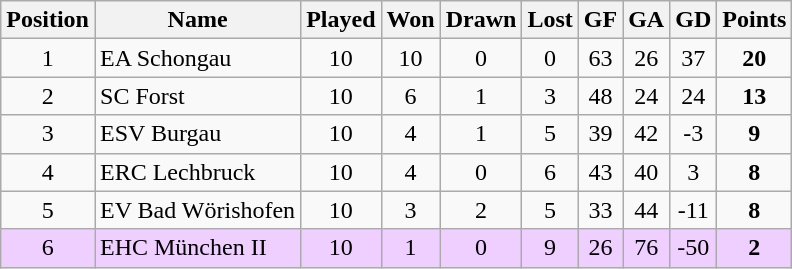<table class="wikitable">
<tr align="center">
<th>Position</th>
<th>Name</th>
<th>Played</th>
<th>Won</th>
<th>Drawn</th>
<th>Lost</th>
<th>GF</th>
<th>GA</th>
<th>GD</th>
<th>Points</th>
</tr>
<tr align="center">
<td>1</td>
<td align="left">EA Schongau</td>
<td>10</td>
<td>10</td>
<td>0</td>
<td>0</td>
<td>63</td>
<td>26</td>
<td>37</td>
<td><strong>20</strong></td>
</tr>
<tr align="center">
<td>2</td>
<td align="left">SC Forst</td>
<td>10</td>
<td>6</td>
<td>1</td>
<td>3</td>
<td>48</td>
<td>24</td>
<td>24</td>
<td><strong>13</strong></td>
</tr>
<tr align="center">
<td>3</td>
<td align="left">ESV Burgau</td>
<td>10</td>
<td>4</td>
<td>1</td>
<td>5</td>
<td>39</td>
<td>42</td>
<td>-3</td>
<td><strong>9</strong></td>
</tr>
<tr align="center">
<td>4</td>
<td align="left">ERC Lechbruck</td>
<td>10</td>
<td>4</td>
<td>0</td>
<td>6</td>
<td>43</td>
<td>40</td>
<td>3</td>
<td><strong>8</strong></td>
</tr>
<tr align="center">
<td>5</td>
<td align="left">EV Bad Wörishofen</td>
<td>10</td>
<td>3</td>
<td>2</td>
<td>5</td>
<td>33</td>
<td>44</td>
<td>-11</td>
<td><strong>8</strong></td>
</tr>
<tr align="center" bgcolor="#efcfff">
<td>6</td>
<td align="left">EHC München II</td>
<td>10</td>
<td>1</td>
<td>0</td>
<td>9</td>
<td>26</td>
<td>76</td>
<td>-50</td>
<td><strong>2</strong></td>
</tr>
</table>
